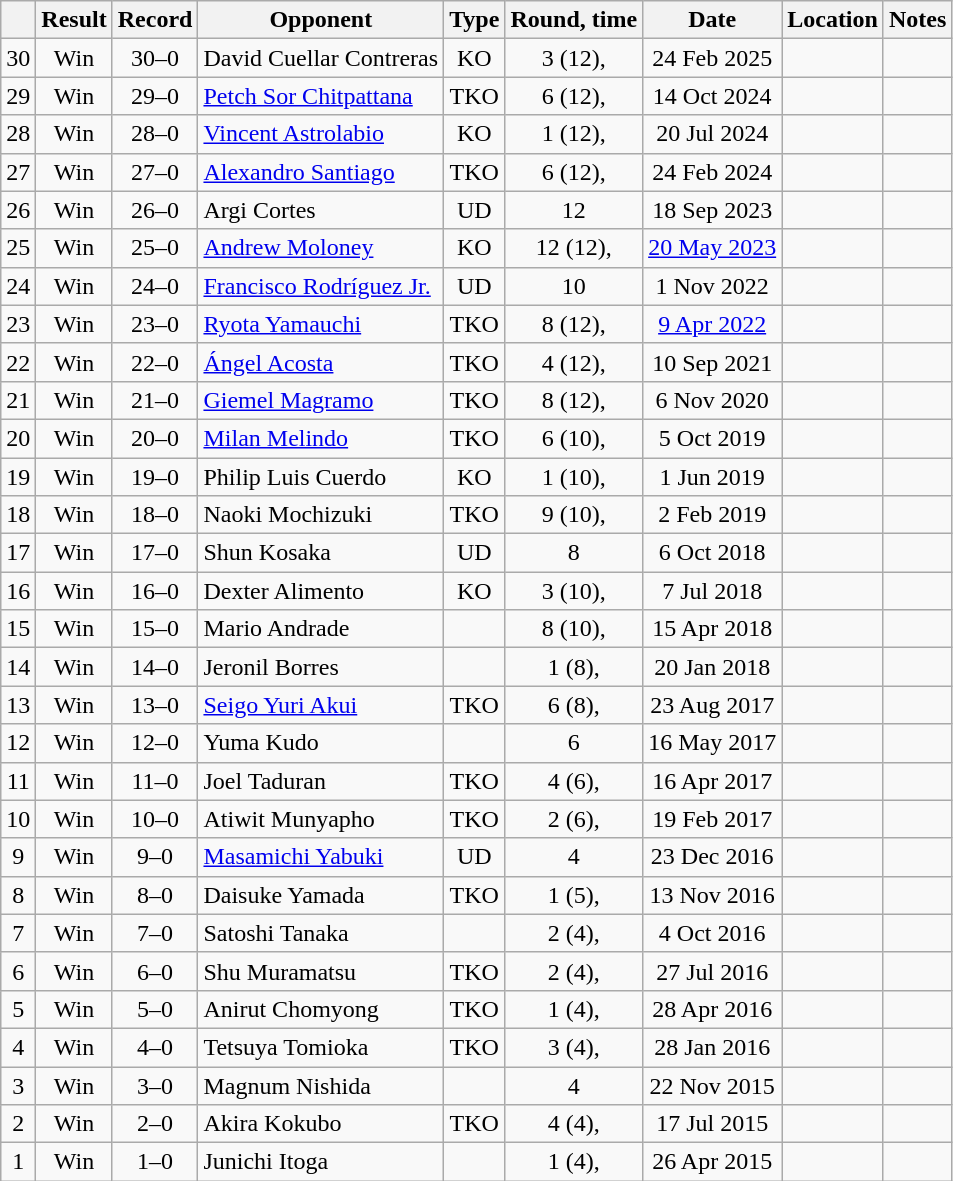<table class=wikitable style=text-align:center>
<tr>
<th></th>
<th>Result</th>
<th>Record</th>
<th>Opponent</th>
<th>Type</th>
<th>Round, time</th>
<th>Date</th>
<th>Location</th>
<th>Notes</th>
</tr>
<tr>
<td>30</td>
<td>Win</td>
<td>30–0</td>
<td align=left>David Cuellar Contreras</td>
<td>KO</td>
<td>3 (12), </td>
<td>24 Feb 2025</td>
<td align=left></td>
<td align=left></td>
</tr>
<tr>
<td>29</td>
<td>Win</td>
<td>29–0</td>
<td align=left><a href='#'>Petch Sor Chitpattana</a></td>
<td>TKO</td>
<td>6 (12), </td>
<td>14 Oct 2024</td>
<td align=left></td>
<td align=left></td>
</tr>
<tr>
<td>28</td>
<td>Win</td>
<td>28–0</td>
<td align=left><a href='#'>Vincent Astrolabio</a></td>
<td>KO</td>
<td>1 (12), </td>
<td>20 Jul 2024</td>
<td align=left></td>
<td align=left></td>
</tr>
<tr>
<td>27</td>
<td>Win</td>
<td>27–0</td>
<td align=left><a href='#'>Alexandro Santiago</a></td>
<td>TKO</td>
<td>6 (12), </td>
<td>24 Feb 2024</td>
<td align=left></td>
<td align=left></td>
</tr>
<tr>
<td>26</td>
<td>Win</td>
<td>26–0</td>
<td align=left>Argi Cortes</td>
<td>UD</td>
<td>12</td>
<td>18 Sep 2023</td>
<td align=left></td>
<td align=left></td>
</tr>
<tr>
<td>25</td>
<td>Win</td>
<td>25–0</td>
<td align=left><a href='#'>Andrew Moloney</a></td>
<td>KO</td>
<td>12 (12), </td>
<td><a href='#'>20 May 2023</a></td>
<td align=left></td>
<td align=left></td>
</tr>
<tr>
<td>24</td>
<td>Win</td>
<td>24–0</td>
<td align=left><a href='#'>Francisco Rodríguez Jr.</a></td>
<td>UD</td>
<td>10</td>
<td>1 Nov 2022</td>
<td align=left></td>
<td align=left></td>
</tr>
<tr>
<td>23</td>
<td>Win</td>
<td>23–0</td>
<td align=left><a href='#'>Ryota Yamauchi</a></td>
<td>TKO</td>
<td>8 (12), </td>
<td><a href='#'>9 Apr 2022</a></td>
<td align=left></td>
<td align=left></td>
</tr>
<tr>
<td>22</td>
<td>Win</td>
<td>22–0</td>
<td align=left><a href='#'>Ángel Acosta</a></td>
<td>TKO</td>
<td>4 (12), </td>
<td>10 Sep 2021</td>
<td align=left></td>
<td align=left></td>
</tr>
<tr>
<td>21</td>
<td>Win</td>
<td>21–0</td>
<td align=left><a href='#'>Giemel Magramo</a></td>
<td>TKO</td>
<td>8 (12), </td>
<td>6 Nov 2020</td>
<td align=left></td>
<td align=left></td>
</tr>
<tr>
<td>20</td>
<td>Win</td>
<td>20–0</td>
<td align=left><a href='#'>Milan Melindo</a></td>
<td>TKO</td>
<td>6 (10), </td>
<td>5 Oct 2019</td>
<td align=left></td>
<td align=left></td>
</tr>
<tr>
<td>19</td>
<td>Win</td>
<td>19–0</td>
<td align=left>Philip Luis Cuerdo</td>
<td>KO</td>
<td>1 (10), </td>
<td>1 Jun 2019</td>
<td align=left></td>
<td align=left></td>
</tr>
<tr>
<td>18</td>
<td>Win</td>
<td>18–0</td>
<td align=left>Naoki Mochizuki</td>
<td>TKO</td>
<td>9 (10), </td>
<td>2 Feb 2019</td>
<td align=left></td>
<td align=left></td>
</tr>
<tr>
<td>17</td>
<td>Win</td>
<td>17–0</td>
<td align=left>Shun Kosaka</td>
<td>UD</td>
<td>8</td>
<td>6 Oct 2018</td>
<td align=left></td>
<td align=left></td>
</tr>
<tr>
<td>16</td>
<td>Win</td>
<td>16–0</td>
<td align=left>Dexter Alimento</td>
<td>KO</td>
<td>3 (10), </td>
<td>7 Jul 2018</td>
<td align=left></td>
<td align=left></td>
</tr>
<tr>
<td>15</td>
<td>Win</td>
<td>15–0</td>
<td align=left>Mario Andrade</td>
<td></td>
<td>8 (10), </td>
<td>15 Apr 2018</td>
<td align=left></td>
<td align=left></td>
</tr>
<tr>
<td>14</td>
<td>Win</td>
<td>14–0</td>
<td align=left>Jeronil Borres</td>
<td></td>
<td>1 (8), </td>
<td>20 Jan 2018</td>
<td align=left></td>
<td align=left></td>
</tr>
<tr>
<td>13</td>
<td>Win</td>
<td>13–0</td>
<td align=left><a href='#'>Seigo Yuri Akui</a></td>
<td>TKO</td>
<td>6 (8), </td>
<td>23 Aug 2017</td>
<td align=left></td>
<td align=left></td>
</tr>
<tr>
<td>12</td>
<td>Win</td>
<td>12–0</td>
<td align=left>Yuma Kudo</td>
<td></td>
<td>6</td>
<td>16 May 2017</td>
<td align=left></td>
<td align=left></td>
</tr>
<tr>
<td>11</td>
<td>Win</td>
<td>11–0</td>
<td align=left>Joel Taduran</td>
<td>TKO</td>
<td>4 (6), </td>
<td>16 Apr 2017</td>
<td align=left></td>
<td align=left></td>
</tr>
<tr>
<td>10</td>
<td>Win</td>
<td>10–0</td>
<td align=left>Atiwit Munyapho</td>
<td>TKO</td>
<td>2 (6), </td>
<td>19 Feb 2017</td>
<td align=left></td>
<td align=left></td>
</tr>
<tr>
<td>9</td>
<td>Win</td>
<td>9–0</td>
<td align=left><a href='#'>Masamichi Yabuki</a></td>
<td>UD</td>
<td>4</td>
<td>23 Dec 2016</td>
<td align=left></td>
<td align=left></td>
</tr>
<tr>
<td>8</td>
<td>Win</td>
<td>8–0</td>
<td align=left>Daisuke Yamada</td>
<td>TKO</td>
<td>1 (5), </td>
<td>13 Nov 2016</td>
<td align=left></td>
<td align=left></td>
</tr>
<tr>
<td>7</td>
<td>Win</td>
<td>7–0</td>
<td align=left>Satoshi Tanaka</td>
<td></td>
<td>2 (4), </td>
<td>4 Oct 2016</td>
<td align=left></td>
<td align=left></td>
</tr>
<tr>
<td>6</td>
<td>Win</td>
<td>6–0</td>
<td align=left>Shu Muramatsu</td>
<td>TKO</td>
<td>2 (4), </td>
<td>27 Jul 2016</td>
<td align=left></td>
<td align=left></td>
</tr>
<tr>
<td>5</td>
<td>Win</td>
<td>5–0</td>
<td align=left>Anirut Chomyong</td>
<td>TKO</td>
<td>1 (4), </td>
<td>28 Apr 2016</td>
<td align=left></td>
<td align=left></td>
</tr>
<tr>
<td>4</td>
<td>Win</td>
<td>4–0</td>
<td align=left>Tetsuya Tomioka</td>
<td>TKO</td>
<td>3 (4), </td>
<td>28 Jan 2016</td>
<td align=left></td>
<td align=left></td>
</tr>
<tr>
<td>3</td>
<td>Win</td>
<td>3–0</td>
<td align=left>Magnum Nishida</td>
<td></td>
<td>4</td>
<td>22 Nov 2015</td>
<td align=left></td>
<td align=left></td>
</tr>
<tr>
<td>2</td>
<td>Win</td>
<td>2–0</td>
<td align=left>Akira Kokubo</td>
<td>TKO</td>
<td>4 (4), </td>
<td>17 Jul 2015</td>
<td align=left></td>
<td align=left></td>
</tr>
<tr>
<td>1</td>
<td>Win</td>
<td>1–0</td>
<td align=left>Junichi Itoga</td>
<td></td>
<td>1 (4), </td>
<td>26 Apr 2015</td>
<td align=left></td>
<td align=left></td>
</tr>
</table>
